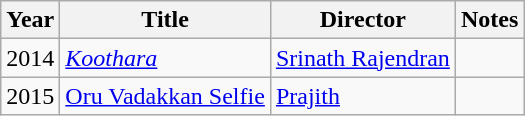<table class=wikitable>
<tr>
<th scope="col">Year</th>
<th scope="col">Title</th>
<th scope="col">Director</th>
<th scope="col" class="unsortable">Notes</th>
</tr>
<tr>
<td>2014</td>
<td><em><a href='#'>Koothara</a></em></td>
<td><a href='#'>Srinath Rajendran</a></td>
<td></td>
</tr>
<tr>
<td>2015</td>
<td><a href='#'>Oru Vadakkan Selfie</a></td>
<td><a href='#'>Prajith</a></td>
<td></td>
</tr>
</table>
